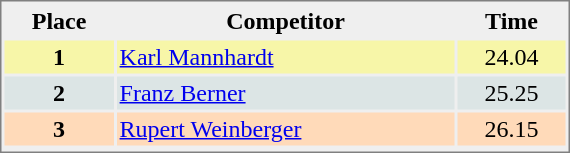<table style="border-style:solid;border-width:1px;border-color:#808080;background-color:#EFEFEF" cellspacing="2" cellpadding="2" width="380px">
<tr bgcolor="#EFEFEF">
<th align=center>Place</th>
<th align=center>Competitor</th>
<th align=center>Time</th>
</tr>
<tr align="center" valign="top" bgcolor="#F7F6A8">
<th>1</th>
<td align="left"> <a href='#'>Karl Mannhardt</a></td>
<td align="center">24.04</td>
</tr>
<tr align="center" valign="top" bgcolor="#DCE5E5">
<th>2</th>
<td align="left"> <a href='#'>Franz Berner</a></td>
<td align="center">25.25</td>
</tr>
<tr align="center" valign="top" bgcolor="#FFDAB9">
<th>3</th>
<td align="left"> <a href='#'>Rupert Weinberger</a></td>
<td align="center">26.15</td>
</tr>
<tr align="center" valign="top" bgcolor="#FFFFFF">
</tr>
</table>
